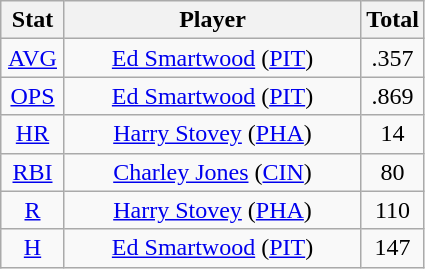<table class="wikitable" style="text-align:center;">
<tr>
<th style="width:15%;">Stat</th>
<th>Player</th>
<th style="width:15%;">Total</th>
</tr>
<tr>
<td><a href='#'>AVG</a></td>
<td><a href='#'>Ed Smartwood</a> (<a href='#'>PIT</a>)</td>
<td>.357</td>
</tr>
<tr>
<td><a href='#'>OPS</a></td>
<td><a href='#'>Ed Smartwood</a> (<a href='#'>PIT</a>)</td>
<td>.869</td>
</tr>
<tr>
<td><a href='#'>HR</a></td>
<td><a href='#'>Harry Stovey</a> (<a href='#'>PHA</a>)</td>
<td>14</td>
</tr>
<tr>
<td><a href='#'>RBI</a></td>
<td><a href='#'>Charley Jones</a> (<a href='#'>CIN</a>)</td>
<td>80</td>
</tr>
<tr>
<td><a href='#'>R</a></td>
<td><a href='#'>Harry Stovey</a> (<a href='#'>PHA</a>)</td>
<td>110</td>
</tr>
<tr>
<td><a href='#'>H</a></td>
<td><a href='#'>Ed Smartwood</a> (<a href='#'>PIT</a>)</td>
<td>147</td>
</tr>
</table>
